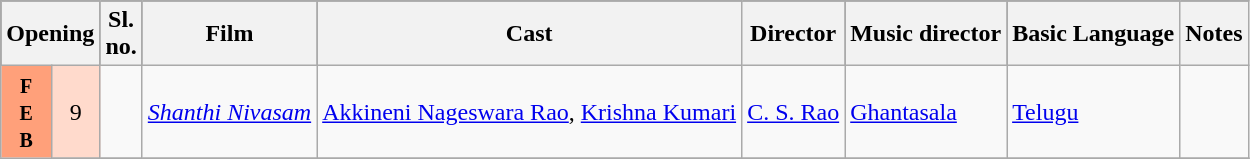<table class="wikitable">
<tr style="background:#000;">
<th colspan='2'>Opening</th>
<th>Sl.<br>no.</th>
<th>Film</th>
<th>Cast</th>
<th>Director</th>
<th>Music director</th>
<th>Basic Language</th>
<th>Notes</th>
</tr>
<tr>
<td rowspan="2" style="text-align:center; background:#ffa07a; textcolor:#000;"><small><strong>F<br>E<br>B</strong></small></td>
<td rowspan="1"  style="text-align:center; background:#ffdacc; textcolor:#000;">9</td>
<td valign="center"></td>
<td><em><a href='#'>Shanthi Nivasam</a></em></td>
<td><a href='#'>Akkineni Nageswara Rao</a>, <a href='#'>Krishna Kumari</a></td>
<td><a href='#'>C. S. Rao</a></td>
<td><a href='#'>Ghantasala</a></td>
<td><a href='#'>Telugu</a></td>
<td></td>
</tr>
<tr>
</tr>
</table>
